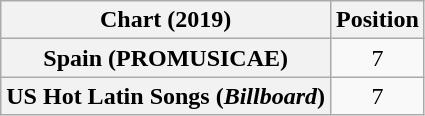<table class="wikitable plainrowheaders" style="text-align:center">
<tr>
<th scope="col">Chart (2019)</th>
<th scope="col">Position</th>
</tr>
<tr>
<th scope="row">Spain (PROMUSICAE)</th>
<td>7</td>
</tr>
<tr>
<th scope="row">US Hot Latin Songs (<em>Billboard</em>)</th>
<td>7</td>
</tr>
</table>
